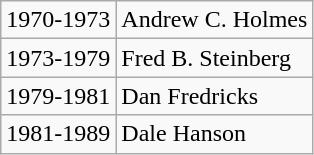<table class="wikitable">
<tr>
<td>1970-1973</td>
<td>Andrew C. Holmes</td>
</tr>
<tr>
<td>1973-1979</td>
<td>Fred B. Steinberg</td>
</tr>
<tr>
<td>1979-1981</td>
<td>Dan Fredricks</td>
</tr>
<tr>
<td>1981-1989</td>
<td>Dale Hanson</td>
</tr>
</table>
